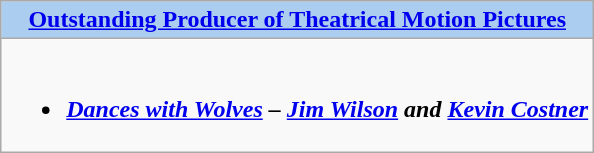<table class="wikitable">
<tr>
<th colspan="2" style="background:#abcdef;"><a href='#'>Outstanding Producer of Theatrical Motion Pictures</a></th>
</tr>
<tr>
<td colspan="2" style="vertical-align:top;"><br><ul><li><strong><em><a href='#'>Dances with Wolves</a><em> – <a href='#'>Jim Wilson</a> and <a href='#'>Kevin Costner</a><strong></li></ul></td>
</tr>
</table>
